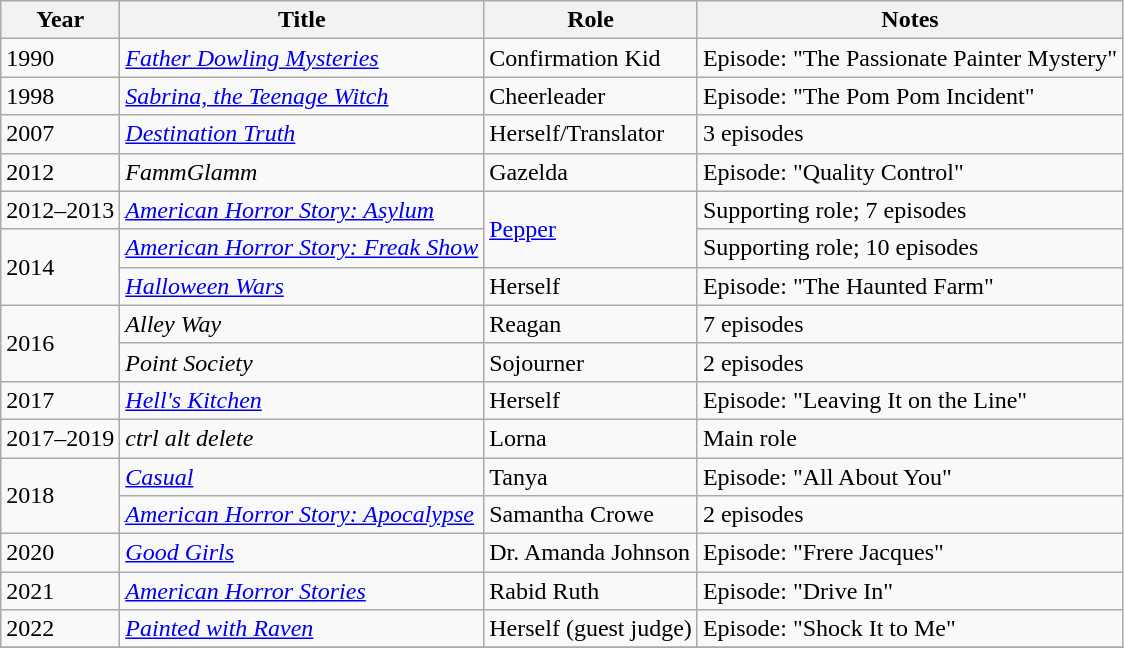<table class="wikitable sortable">
<tr>
<th>Year</th>
<th>Title</th>
<th>Role</th>
<th>Notes</th>
</tr>
<tr>
<td>1990</td>
<td><em><a href='#'>Father Dowling Mysteries</a></em></td>
<td>Confirmation Kid</td>
<td>Episode: "The Passionate Painter Mystery"</td>
</tr>
<tr>
<td>1998</td>
<td><em><a href='#'>Sabrina, the Teenage Witch</a></em></td>
<td>Cheerleader</td>
<td>Episode: "The Pom Pom Incident"</td>
</tr>
<tr>
<td>2007</td>
<td><em><a href='#'>Destination Truth</a></em></td>
<td>Herself/Translator</td>
<td>3 episodes</td>
</tr>
<tr>
<td>2012</td>
<td><em>FammGlamm</em></td>
<td>Gazelda</td>
<td>Episode: "Quality Control"</td>
</tr>
<tr>
<td>2012–2013</td>
<td><em><a href='#'>American Horror Story: Asylum</a></em></td>
<td rowspan=2><a href='#'>Pepper</a></td>
<td>Supporting role; 7 episodes</td>
</tr>
<tr>
<td rowspan=2>2014</td>
<td><em><a href='#'>American Horror Story: Freak Show</a></em></td>
<td>Supporting role; 10 episodes</td>
</tr>
<tr>
<td><em><a href='#'>Halloween Wars</a></em></td>
<td>Herself</td>
<td>Episode: "The Haunted Farm"</td>
</tr>
<tr>
<td rowspan=2>2016</td>
<td><em>Alley Way</em></td>
<td>Reagan</td>
<td>7 episodes</td>
</tr>
<tr>
<td><em>Point Society</em></td>
<td>Sojourner</td>
<td>2 episodes</td>
</tr>
<tr>
<td>2017</td>
<td><em><a href='#'>Hell's Kitchen</a></em></td>
<td>Herself</td>
<td>Episode: "Leaving It on the Line"</td>
</tr>
<tr>
<td>2017–2019</td>
<td><em>ctrl alt delete </em></td>
<td>Lorna</td>
<td>Main role</td>
</tr>
<tr>
<td rowspan=2>2018</td>
<td><em><a href='#'>Casual</a></em></td>
<td>Tanya</td>
<td>Episode: "All About You"</td>
</tr>
<tr>
<td><em><a href='#'>American Horror Story: Apocalypse</a></em></td>
<td>Samantha Crowe</td>
<td>2 episodes</td>
</tr>
<tr>
<td>2020</td>
<td><em><a href='#'>Good Girls</a></em></td>
<td>Dr. Amanda Johnson</td>
<td>Episode: "Frere Jacques"</td>
</tr>
<tr>
<td>2021</td>
<td><em><a href='#'>American Horror Stories</a></em></td>
<td>Rabid Ruth</td>
<td>Episode: "Drive In"</td>
</tr>
<tr>
<td>2022</td>
<td><em><a href='#'>Painted with Raven</a></em></td>
<td>Herself (guest judge)</td>
<td>Episode: "Shock It to Me"</td>
</tr>
<tr>
</tr>
</table>
